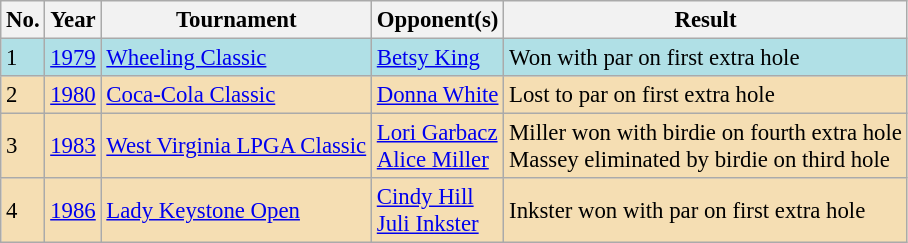<table class="wikitable" style="font-size:95%;">
<tr>
<th>No.</th>
<th>Year</th>
<th>Tournament</th>
<th>Opponent(s)</th>
<th>Result</th>
</tr>
<tr style="background:#B0E0E6;">
<td>1</td>
<td><a href='#'>1979</a></td>
<td><a href='#'>Wheeling Classic</a></td>
<td> <a href='#'>Betsy King</a></td>
<td>Won with par on first extra hole</td>
</tr>
<tr style="background:#F5DEB3;">
<td>2</td>
<td><a href='#'>1980</a></td>
<td><a href='#'>Coca-Cola Classic</a></td>
<td> <a href='#'>Donna White</a></td>
<td>Lost to par on first extra hole</td>
</tr>
<tr style="background:#F5DEB3;">
<td>3</td>
<td><a href='#'>1983</a></td>
<td><a href='#'>West Virginia LPGA Classic</a></td>
<td> <a href='#'>Lori Garbacz</a><br> <a href='#'>Alice Miller</a></td>
<td>Miller won with birdie on fourth extra hole<br>Massey eliminated by birdie on third hole</td>
</tr>
<tr style="background:#F5DEB3;">
<td>4</td>
<td><a href='#'>1986</a></td>
<td><a href='#'>Lady Keystone Open</a></td>
<td> <a href='#'>Cindy Hill</a><br> <a href='#'>Juli Inkster</a></td>
<td>Inkster won with par on first extra hole</td>
</tr>
</table>
